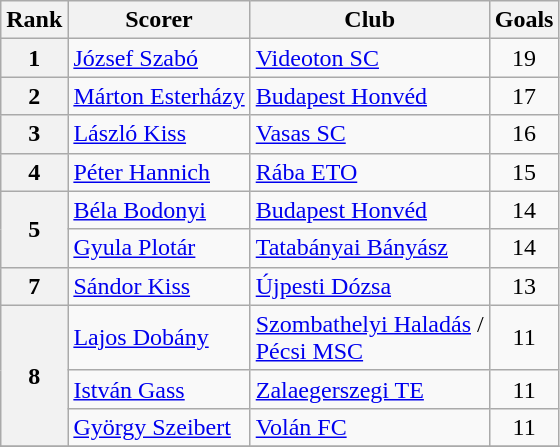<table class="wikitable" style="text-align:center">
<tr>
<th>Rank</th>
<th>Scorer</th>
<th>Club</th>
<th>Goals</th>
</tr>
<tr>
<th rowspan="1">1</th>
<td align=left> <a href='#'>József Szabó</a></td>
<td align=left><a href='#'>Videoton SC</a></td>
<td>19</td>
</tr>
<tr>
<th rowspan="1">2</th>
<td align=left> <a href='#'>Márton Esterházy</a></td>
<td align=left><a href='#'>Budapest Honvéd</a></td>
<td>17</td>
</tr>
<tr>
<th rowspan="1">3</th>
<td align=left> <a href='#'>László Kiss</a></td>
<td align=left><a href='#'>Vasas SC</a></td>
<td>16</td>
</tr>
<tr>
<th rowspan="1">4</th>
<td align=left> <a href='#'>Péter Hannich</a></td>
<td align=left><a href='#'>Rába ETO</a></td>
<td>15</td>
</tr>
<tr>
<th rowspan="2">5</th>
<td align=left> <a href='#'>Béla Bodonyi</a></td>
<td align=left><a href='#'>Budapest Honvéd</a></td>
<td>14</td>
</tr>
<tr>
<td align=left> <a href='#'>Gyula Plotár</a></td>
<td align=left><a href='#'>Tatabányai Bányász</a></td>
<td>14</td>
</tr>
<tr>
<th rowspan="1">7</th>
<td align=left> <a href='#'>Sándor Kiss</a></td>
<td align=left><a href='#'>Újpesti Dózsa</a></td>
<td>13</td>
</tr>
<tr>
<th rowspan="3">8</th>
<td align=left> <a href='#'>Lajos Dobány</a></td>
<td align=left><a href='#'>Szombathelyi Haladás</a> /<br><a href='#'>Pécsi MSC</a></td>
<td>11</td>
</tr>
<tr>
<td align=left> <a href='#'>István Gass</a></td>
<td align=left><a href='#'>Zalaegerszegi TE</a></td>
<td>11</td>
</tr>
<tr>
<td align=left> <a href='#'>György Szeibert</a></td>
<td align=left><a href='#'>Volán FC</a></td>
<td>11</td>
</tr>
<tr>
</tr>
</table>
